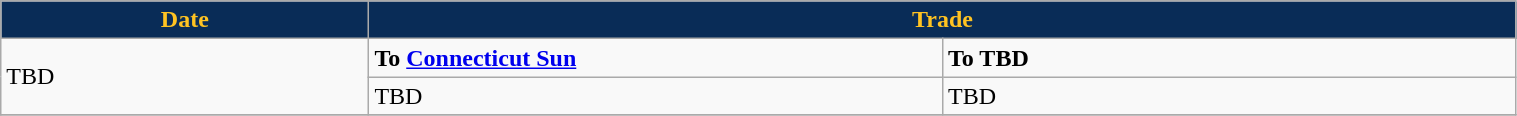<table class="wikitable" style="width:80%">
<tr>
<th style="background:#092C57;color:#FFC322; width=125">Date</th>
<th style="background:#092C57;color:#FFC322;" colspan=2>Trade</th>
</tr>
<tr>
<td rowspan=2>TBD</td>
<td width=375><strong>To <a href='#'>Connecticut Sun</a></strong></td>
<td width=375><strong>To TBD</strong></td>
</tr>
<tr>
<td>TBD</td>
<td>TBD</td>
</tr>
<tr>
</tr>
</table>
